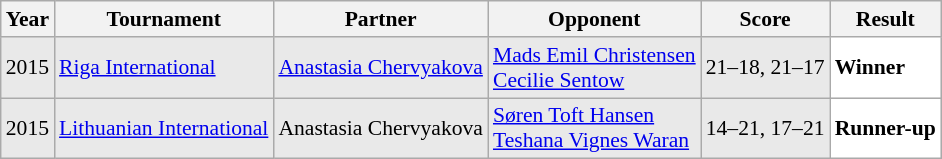<table class="sortable wikitable" style="font-size: 90%;">
<tr>
<th>Year</th>
<th>Tournament</th>
<th>Partner</th>
<th>Opponent</th>
<th>Score</th>
<th>Result</th>
</tr>
<tr style="background:#E9E9E9">
<td align="center">2015</td>
<td align="left"><a href='#'>Riga International</a></td>
<td align="left"> <a href='#'>Anastasia Chervyakova</a></td>
<td align="left"> <a href='#'>Mads Emil Christensen</a><br> <a href='#'>Cecilie Sentow</a></td>
<td align="left">21–18, 21–17</td>
<td style="text-align:left; background:white"> <strong>Winner</strong></td>
</tr>
<tr style="background:#E9E9E9">
<td align="center">2015</td>
<td align="left"><a href='#'>Lithuanian International</a></td>
<td align="left"> Anastasia Chervyakova</td>
<td align="left"> <a href='#'>Søren Toft Hansen</a><br> <a href='#'>Teshana Vignes Waran</a></td>
<td align="left">14–21, 17–21</td>
<td style="text-align:left; background:white"> <strong>Runner-up</strong></td>
</tr>
</table>
